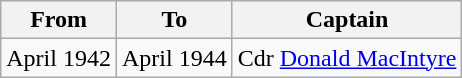<table class="wikitable" style="text-align:left">
<tr>
<th>From</th>
<th>To</th>
<th>Captain</th>
</tr>
<tr>
<td>April 1942</td>
<td>April 1944</td>
<td>Cdr <a href='#'>Donald MacIntyre</a></td>
</tr>
</table>
